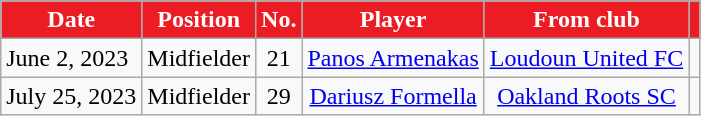<table class="wikitable">
<tr>
<th style="background:#EC1C24; color:white;"><strong>Date</strong></th>
<th style="background:#EC1C24; color:white;"><strong>Position</strong></th>
<th style="background:#EC1C24; color:white;"><strong>No.</strong></th>
<th style="background:#EC1C24; color:white;"><strong>Player</strong></th>
<th style="background:#EC1C24; color:white;"><strong>From club</strong></th>
<th style="background:#EC1C24; color:white;"><strong></strong></th>
</tr>
<tr>
<td>June 2, 2023</td>
<td style="text-align:center;">Midfielder</td>
<td style="text-align:center;">21</td>
<td style="text-align:center;"> <a href='#'>Panos Armenakas</a></td>
<td style="text-align:center;"> <a href='#'>Loudoun United FC</a></td>
<td style="text-align:center;"></td>
</tr>
<tr>
<td>July 25, 2023</td>
<td style="text-align:center;">Midfielder</td>
<td style="text-align:center;">29</td>
<td style="text-align:center;"> <a href='#'>Dariusz Formella</a></td>
<td style="text-align:center;"> <a href='#'>Oakland Roots SC</a></td>
<td style="text-align:center;"></td>
</tr>
</table>
